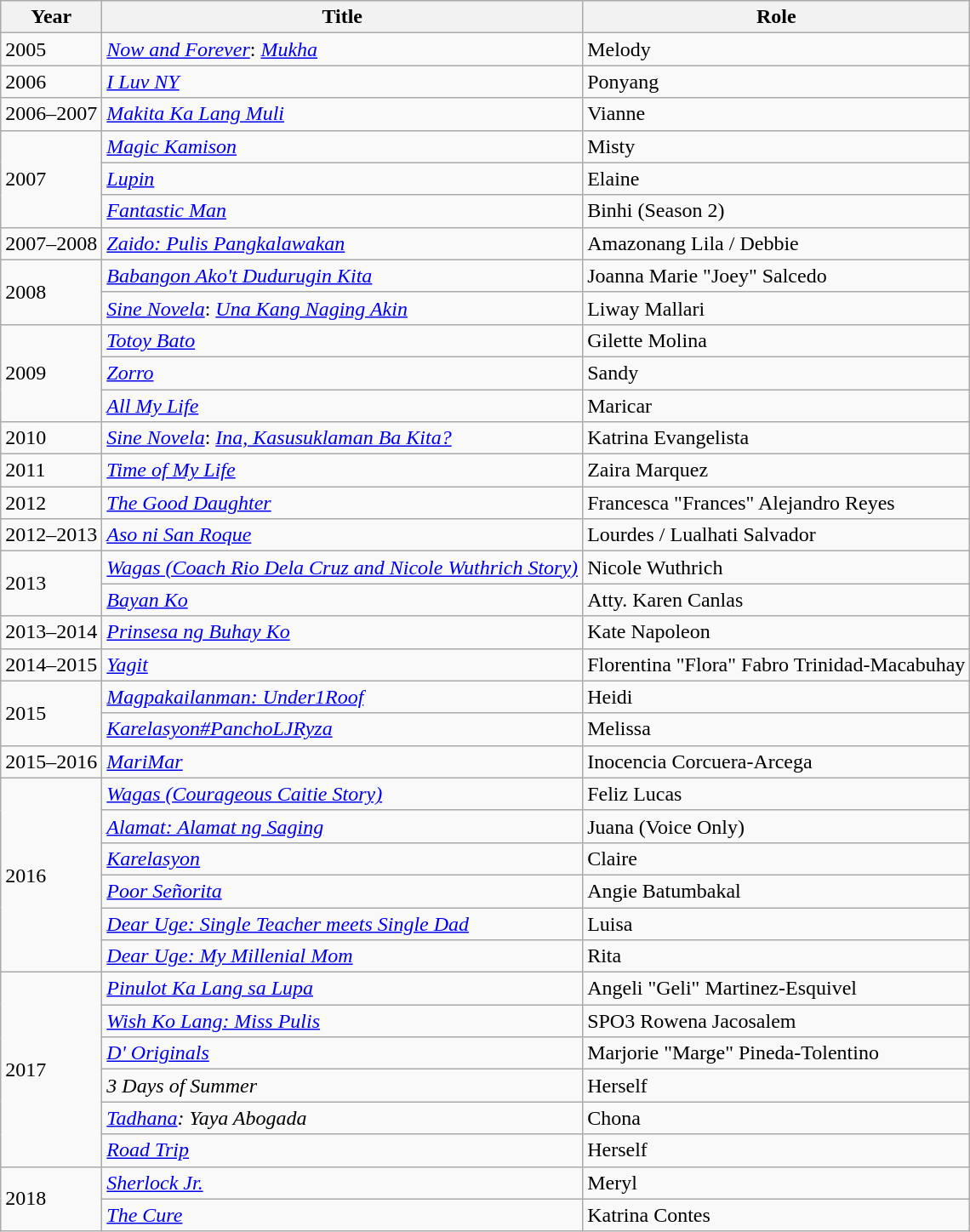<table class="wikitable sortable">
<tr>
<th>Year</th>
<th>Title</th>
<th>Role</th>
</tr>
<tr>
<td>2005</td>
<td><em><a href='#'>Now and Forever</a></em>: <em><a href='#'>Mukha</a></em></td>
<td>Melody</td>
</tr>
<tr>
<td>2006</td>
<td><em><a href='#'>I Luv NY</a></em></td>
<td>Ponyang</td>
</tr>
<tr>
<td>2006–2007</td>
<td><em><a href='#'>Makita Ka Lang Muli</a></em></td>
<td>Vianne</td>
</tr>
<tr>
<td rowspan="3">2007</td>
<td><em><a href='#'>Magic Kamison</a></em></td>
<td>Misty</td>
</tr>
<tr>
<td><em><a href='#'>Lupin</a></em></td>
<td>Elaine</td>
</tr>
<tr>
<td><em><a href='#'>Fantastic Man</a></em></td>
<td>Binhi (Season 2)</td>
</tr>
<tr>
<td>2007–2008</td>
<td><em><a href='#'>Zaido: Pulis Pangkalawakan</a></em></td>
<td>Amazonang Lila / Debbie</td>
</tr>
<tr>
<td rowspan="2">2008</td>
<td><em><a href='#'>Babangon Ako't Dudurugin Kita</a></em></td>
<td>Joanna Marie "Joey" Salcedo</td>
</tr>
<tr>
<td><em><a href='#'>Sine Novela</a></em>: <em><a href='#'>Una Kang Naging Akin</a></em></td>
<td>Liway Mallari</td>
</tr>
<tr>
<td rowspan="3">2009</td>
<td><em><a href='#'>Totoy Bato</a></em></td>
<td>Gilette Molina</td>
</tr>
<tr>
<td><em><a href='#'>Zorro</a></em></td>
<td>Sandy</td>
</tr>
<tr>
<td><em><a href='#'>All My Life</a></em></td>
<td>Maricar</td>
</tr>
<tr>
<td>2010</td>
<td><em><a href='#'>Sine Novela</a></em>: <em><a href='#'>Ina, Kasusuklaman Ba Kita?</a></em></td>
<td>Katrina Evangelista</td>
</tr>
<tr>
<td>2011</td>
<td><em><a href='#'>Time of My Life</a></em></td>
<td>Zaira Marquez</td>
</tr>
<tr>
<td>2012</td>
<td><em><a href='#'>The Good Daughter</a></em></td>
<td>Francesca "Frances" Alejandro Reyes</td>
</tr>
<tr>
<td>2012–2013</td>
<td><em><a href='#'>Aso ni San Roque</a></em></td>
<td>Lourdes / Lualhati Salvador</td>
</tr>
<tr>
<td rowspan="2">2013</td>
<td><em><a href='#'>Wagas (Coach Rio Dela Cruz and Nicole Wuthrich Story)</a></em></td>
<td>Nicole Wuthrich</td>
</tr>
<tr>
<td><em><a href='#'>Bayan Ko</a></em></td>
<td>Atty. Karen Canlas</td>
</tr>
<tr>
<td>2013–2014</td>
<td><em><a href='#'>Prinsesa ng Buhay Ko</a></em></td>
<td>Kate Napoleon</td>
</tr>
<tr>
<td>2014–2015</td>
<td><em><a href='#'>Yagit</a></em></td>
<td>Florentina "Flora" Fabro Trinidad-Macabuhay</td>
</tr>
<tr>
<td rowspan="2">2015</td>
<td><em><a href='#'>Magpakailanman: Under1Roof</a></em></td>
<td>Heidi</td>
</tr>
<tr>
<td><em><a href='#'>Karelasyon#PanchoLJRyza</a></em></td>
<td>Melissa</td>
</tr>
<tr>
<td>2015–2016</td>
<td><em><a href='#'>MariMar</a></em></td>
<td>Inocencia Corcuera-Arcega</td>
</tr>
<tr>
<td rowspan="6">2016</td>
<td><em><a href='#'>Wagas (Courageous Caitie Story)</a></em></td>
<td>Feliz Lucas</td>
</tr>
<tr>
<td><em><a href='#'>Alamat: Alamat ng Saging</a></em></td>
<td>Juana (Voice Only)</td>
</tr>
<tr>
<td><em><a href='#'>Karelasyon</a></em></td>
<td>Claire</td>
</tr>
<tr>
<td><em><a href='#'>Poor Señorita</a></em></td>
<td>Angie Batumbakal</td>
</tr>
<tr>
<td><em><a href='#'>Dear Uge: Single Teacher meets Single Dad</a></em></td>
<td>Luisa</td>
</tr>
<tr>
<td><em><a href='#'>Dear Uge: My Millenial Mom</a></em></td>
<td>Rita</td>
</tr>
<tr>
<td rowspan="6">2017</td>
<td><em><a href='#'>Pinulot Ka Lang sa Lupa</a></em></td>
<td>Angeli "Geli" Martinez-Esquivel</td>
</tr>
<tr>
<td><em><a href='#'>Wish Ko Lang: Miss Pulis</a></em></td>
<td>SPO3 Rowena Jacosalem</td>
</tr>
<tr>
<td><em><a href='#'>D' Originals</a></em></td>
<td>Marjorie "Marge" Pineda-Tolentino</td>
</tr>
<tr>
<td><em>3 Days of Summer</em></td>
<td>Herself</td>
</tr>
<tr>
<td><em><a href='#'>Tadhana</a>: Yaya Abogada</em></td>
<td>Chona</td>
</tr>
<tr>
<td><a href='#'><em>Road Trip</em></a></td>
<td>Herself</td>
</tr>
<tr>
<td rowspan="2">2018</td>
<td><em><a href='#'>Sherlock Jr.</a></em></td>
<td>Meryl</td>
</tr>
<tr>
<td><em><a href='#'>The Cure</a></em></td>
<td>Katrina Contes</td>
</tr>
</table>
